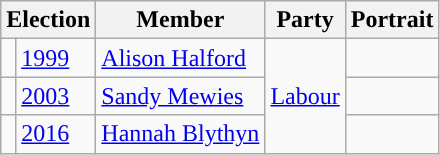<table class="wikitable">
<tr>
<th colspan="2">Election</th>
<th>Member</th>
<th>Party</th>
<th>Portrait</th>
</tr>
<tr>
<td style="background-color: "></td>
<td><a href='#'>1999</a></td>
<td><a href='#'>Alison Halford</a></td>
<td rowspan="3"><a href='#'>Labour</a></td>
<td></td>
</tr>
<tr>
<td style="background-color: "></td>
<td><a href='#'>2003</a></td>
<td><a href='#'>Sandy Mewies</a></td>
<td></td>
</tr>
<tr>
<td style="background-color: "></td>
<td><a href='#'>2016</a></td>
<td><a href='#'>Hannah Blythyn</a></td>
<td></td>
</tr>
</table>
